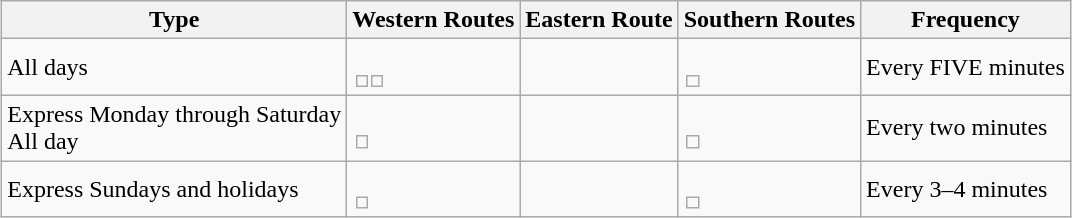<table class="wikitable" style="margin:1em auto;">
<tr>
<th>Type</th>
<th>Western Routes</th>
<th>Eastern Route</th>
<th>Southern Routes</th>
<th>Frequency</th>
</tr>
<tr>
<td>All days</td>
<td><br><table style="border:0px;">
<tr>
<td></td>
<td></td>
</tr>
</table>
</td>
<td></td>
<td><br><table style="border:0px;">
<tr>
<td></td>
</tr>
</table>
</td>
<td>Every FIVE minutes</td>
</tr>
<tr>
<td>Express Monday through Saturday<br>All day</td>
<td><br><table style="border:0px;">
<tr>
<td></td>
</tr>
</table>
</td>
<td></td>
<td><br><table style="border:0px;">
<tr>
<td></td>
</tr>
</table>
</td>
<td>Every two minutes</td>
</tr>
<tr>
<td>Express Sundays and holidays</td>
<td><br><table style="border:0px;">
<tr>
<td></td>
</tr>
</table>
</td>
<td></td>
<td><br><table style="border:0px;">
<tr>
<td></td>
</tr>
</table>
</td>
<td>Every 3–4 minutes</td>
</tr>
</table>
